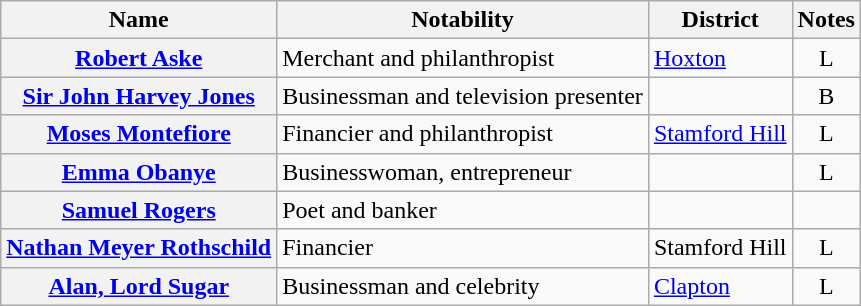<table class="wikitable plainrowheaders sortable">
<tr>
<th scope="col">Name</th>
<th scope="col">Notability</th>
<th scope="col">District</th>
<th scope="col">Notes</th>
</tr>
<tr>
<th scope="row"><a href='#'>Robert Aske</a></th>
<td>Merchant and philanthropist</td>
<td><a href='#'>Hoxton</a></td>
<td style="text-align:center;">L</td>
</tr>
<tr>
<th scope="row"><a href='#'>Sir John Harvey Jones</a></th>
<td>Businessman and television presenter</td>
<td></td>
<td style="text-align:center;">B</td>
</tr>
<tr>
<th scope="row"><a href='#'>Moses Montefiore</a></th>
<td>Financier and philanthropist</td>
<td><a href='#'>Stamford Hill</a></td>
<td style="text-align:center;">L</td>
</tr>
<tr>
<th scope="row"><a href='#'>Emma Obanye</a></th>
<td>Businesswoman, entrepreneur</td>
<td></td>
<td style="text-align:center;">L</td>
</tr>
<tr>
<th scope="row"><a href='#'>Samuel Rogers</a></th>
<td>Poet and banker</td>
<td></td>
<td style="text-align:center;"></td>
</tr>
<tr>
<th scope="row"><a href='#'>Nathan Meyer Rothschild</a></th>
<td>Financier</td>
<td>Stamford Hill</td>
<td style="text-align:center;">L</td>
</tr>
<tr>
<th scope="row"><a href='#'>Alan, Lord Sugar</a></th>
<td>Businessman and celebrity</td>
<td><a href='#'>Clapton</a></td>
<td style="text-align:center;">L</td>
</tr>
</table>
